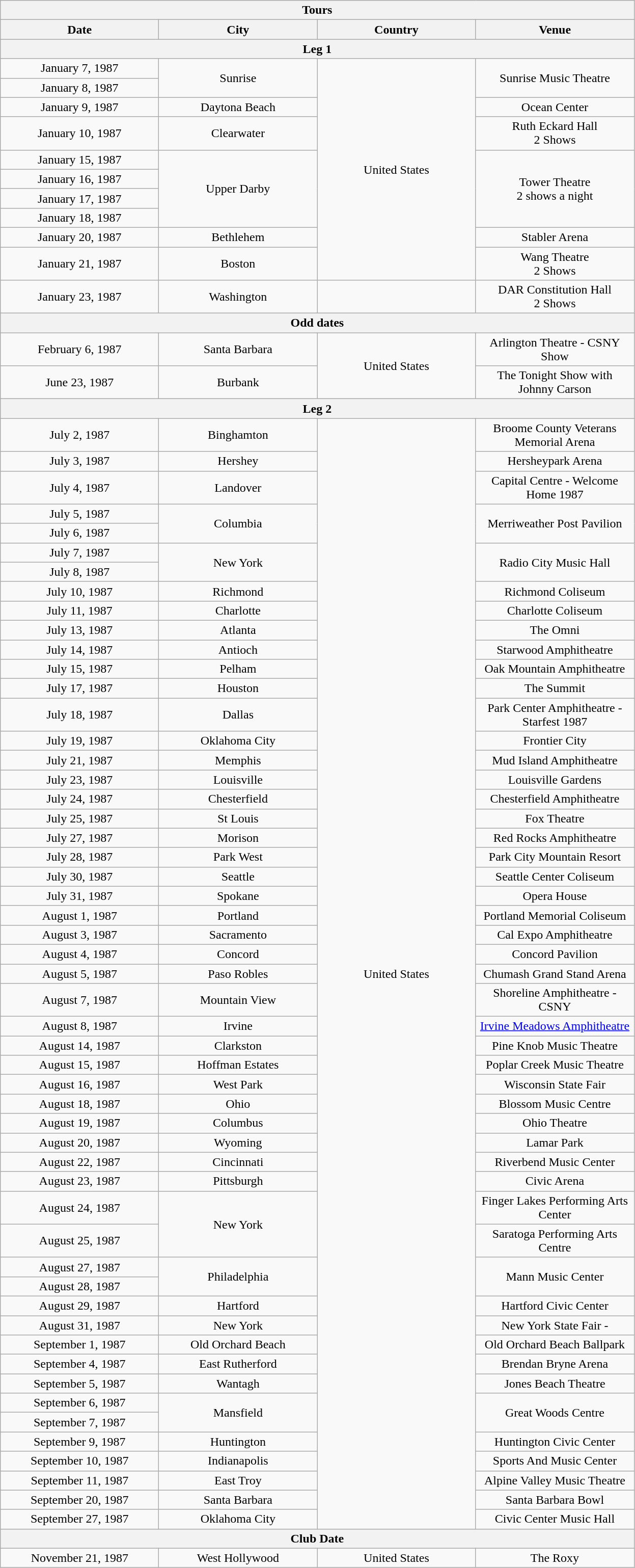<table class="wikitable"style="text-align:center;">
<tr>
<th colspan="4">Tours</th>
</tr>
<tr>
<th width="200">Date</th>
<th width="200">City</th>
<th width="200">Country</th>
<th width="200">Venue</th>
</tr>
<tr>
<th colspan="4">Leg 1</th>
</tr>
<tr>
<td>January 7, 1987</td>
<td rowspan="2">Sunrise</td>
<td rowspan="10">United States</td>
<td rowspan="2">Sunrise Music Theatre</td>
</tr>
<tr>
<td>January 8, 1987</td>
</tr>
<tr>
<td>January 9, 1987</td>
<td>Daytona Beach</td>
<td>Ocean Center</td>
</tr>
<tr>
<td>January 10, 1987</td>
<td>Clearwater</td>
<td>Ruth Eckard Hall<br>2 Shows</td>
</tr>
<tr>
<td>January 15, 1987</td>
<td rowspan="4">Upper Darby</td>
<td rowspan="4">Tower Theatre<br>2 shows a night</td>
</tr>
<tr>
<td>January 16, 1987</td>
</tr>
<tr>
<td>January 17, 1987</td>
</tr>
<tr>
<td>January 18, 1987</td>
</tr>
<tr>
<td>January 20, 1987</td>
<td>Bethlehem</td>
<td>Stabler Arena</td>
</tr>
<tr>
<td>January 21, 1987</td>
<td>Boston</td>
<td>Wang Theatre<br>2 Shows</td>
</tr>
<tr>
<td>January 23, 1987</td>
<td>Washington</td>
<td></td>
<td>DAR Constitution Hall<br>2 Shows</td>
</tr>
<tr>
<th colspan="4">Odd dates</th>
</tr>
<tr>
<td>February 6, 1987</td>
<td>Santa Barbara</td>
<td rowspan="2">United States</td>
<td>Arlington Theatre - CSNY Show</td>
</tr>
<tr>
<td>June 23, 1987</td>
<td>Burbank</td>
<td>The Tonight Show with Johnny Carson</td>
</tr>
<tr>
<th colspan="4">Leg 2</th>
</tr>
<tr>
<td>July 2, 1987</td>
<td>Binghamton</td>
<td rowspan="53">United States</td>
<td>Broome County Veterans Memorial Arena</td>
</tr>
<tr>
<td>July 3, 1987</td>
<td>Hershey</td>
<td>Hersheypark Arena</td>
</tr>
<tr>
<td>July 4, 1987</td>
<td>Landover</td>
<td>Capital Centre - Welcome Home 1987</td>
</tr>
<tr>
<td>July 5, 1987</td>
<td rowspan="2">Columbia</td>
<td rowspan="2">Merriweather Post Pavilion</td>
</tr>
<tr>
<td>July 6, 1987</td>
</tr>
<tr>
<td>July 7, 1987</td>
<td rowspan="2">New York</td>
<td rowspan="2">Radio City Music Hall</td>
</tr>
<tr>
<td>July 8, 1987</td>
</tr>
<tr>
<td>July 10, 1987</td>
<td>Richmond</td>
<td>Richmond Coliseum</td>
</tr>
<tr>
<td>July 11, 1987</td>
<td>Charlotte</td>
<td>Charlotte Coliseum</td>
</tr>
<tr>
<td>July 13, 1987</td>
<td>Atlanta</td>
<td>The Omni</td>
</tr>
<tr>
<td>July 14, 1987</td>
<td>Antioch</td>
<td>Starwood Amphitheatre</td>
</tr>
<tr>
<td>July 15, 1987</td>
<td>Pelham</td>
<td>Oak Mountain Amphitheatre</td>
</tr>
<tr>
<td>July 17, 1987</td>
<td>Houston</td>
<td>The Summit</td>
</tr>
<tr>
<td>July 18, 1987</td>
<td>Dallas</td>
<td>Park Center Amphitheatre - Starfest 1987</td>
</tr>
<tr>
<td>July 19, 1987</td>
<td>Oklahoma City</td>
<td>Frontier City</td>
</tr>
<tr>
<td>July 21, 1987</td>
<td>Memphis</td>
<td>Mud Island Amphitheatre</td>
</tr>
<tr>
<td>July 23, 1987</td>
<td>Louisville</td>
<td>Louisville Gardens</td>
</tr>
<tr>
<td>July 24, 1987</td>
<td>Chesterfield</td>
<td>Chesterfield Amphitheatre</td>
</tr>
<tr>
<td>July 25, 1987</td>
<td>St Louis</td>
<td>Fox Theatre</td>
</tr>
<tr>
<td>July 27, 1987</td>
<td>Morison</td>
<td>Red Rocks Amphitheatre</td>
</tr>
<tr>
<td>July 28, 1987</td>
<td>Park West</td>
<td>Park City Mountain Resort</td>
</tr>
<tr>
<td>July 30, 1987</td>
<td>Seattle</td>
<td>Seattle Center Coliseum</td>
</tr>
<tr>
<td>July 31, 1987</td>
<td>Spokane</td>
<td>Opera House</td>
</tr>
<tr>
<td>August 1, 1987</td>
<td>Portland</td>
<td>Portland Memorial Coliseum</td>
</tr>
<tr>
<td>August 3, 1987</td>
<td>Sacramento</td>
<td>Cal Expo Amphitheatre</td>
</tr>
<tr>
<td>August 4, 1987</td>
<td>Concord</td>
<td>Concord Pavilion</td>
</tr>
<tr>
<td>August 5, 1987</td>
<td>Paso Robles</td>
<td>Chumash Grand Stand Arena</td>
</tr>
<tr>
<td>August 7, 1987</td>
<td>Mountain View</td>
<td>Shoreline Amphitheatre - CSNY</td>
</tr>
<tr>
<td>August 8, 1987</td>
<td>Irvine</td>
<td><a href='#'>Irvine Meadows Amphitheatre</a></td>
</tr>
<tr>
<td>August 14, 1987</td>
<td>Clarkston</td>
<td>Pine Knob Music Theatre</td>
</tr>
<tr>
<td>August 15, 1987</td>
<td>Hoffman Estates</td>
<td>Poplar Creek Music Theatre</td>
</tr>
<tr>
<td>August 16, 1987</td>
<td>West Park</td>
<td>Wisconsin State Fair</td>
</tr>
<tr>
<td>August 18, 1987</td>
<td>Ohio</td>
<td>Blossom Music Centre</td>
</tr>
<tr>
<td>August 19, 1987</td>
<td>Columbus</td>
<td>Ohio Theatre</td>
</tr>
<tr>
<td>August 20, 1987</td>
<td>Wyoming</td>
<td>Lamar Park</td>
</tr>
<tr>
<td>August 22, 1987</td>
<td>Cincinnati</td>
<td>Riverbend Music Center</td>
</tr>
<tr>
<td>August 23, 1987</td>
<td>Pittsburgh</td>
<td>Civic Arena</td>
</tr>
<tr>
<td>August 24, 1987</td>
<td rowspan="2">New York</td>
<td>Finger Lakes Performing Arts Center</td>
</tr>
<tr>
<td>August 25, 1987</td>
<td>Saratoga Performing Arts Centre</td>
</tr>
<tr>
<td>August 27, 1987</td>
<td rowspan="2">Philadelphia</td>
<td rowspan="2">Mann Music Center</td>
</tr>
<tr>
<td>August 28, 1987</td>
</tr>
<tr>
<td>August 29, 1987</td>
<td>Hartford</td>
<td>Hartford Civic Center</td>
</tr>
<tr>
<td>August 31, 1987</td>
<td>New York</td>
<td>New York State Fair -</td>
</tr>
<tr>
<td>September 1, 1987</td>
<td>Old Orchard Beach</td>
<td>Old Orchard Beach Ballpark</td>
</tr>
<tr>
<td>September 4, 1987</td>
<td>East Rutherford</td>
<td>Brendan Bryne Arena</td>
</tr>
<tr>
<td>September 5, 1987</td>
<td>Wantagh</td>
<td>Jones Beach Theatre</td>
</tr>
<tr>
<td>September 6, 1987</td>
<td rowspan="2">Mansfield</td>
<td rowspan="2">Great Woods Centre</td>
</tr>
<tr>
<td>September 7, 1987</td>
</tr>
<tr>
<td>September 9, 1987</td>
<td>Huntington</td>
<td>Huntington Civic Center</td>
</tr>
<tr>
<td>September 10, 1987</td>
<td>Indianapolis</td>
<td>Sports And Music Center</td>
</tr>
<tr>
<td>September 11, 1987</td>
<td>East Troy</td>
<td>Alpine Valley Music Theatre</td>
</tr>
<tr>
<td>September 20, 1987</td>
<td>Santa Barbara</td>
<td>Santa Barbara Bowl</td>
</tr>
<tr>
<td>September 27, 1987</td>
<td>Oklahoma City</td>
<td>Civic Center Music Hall</td>
</tr>
<tr>
<th colspan="4">Club Date</th>
</tr>
<tr>
<td>November 21, 1987</td>
<td>West Hollywood</td>
<td>United States</td>
<td>The Roxy</td>
</tr>
</table>
